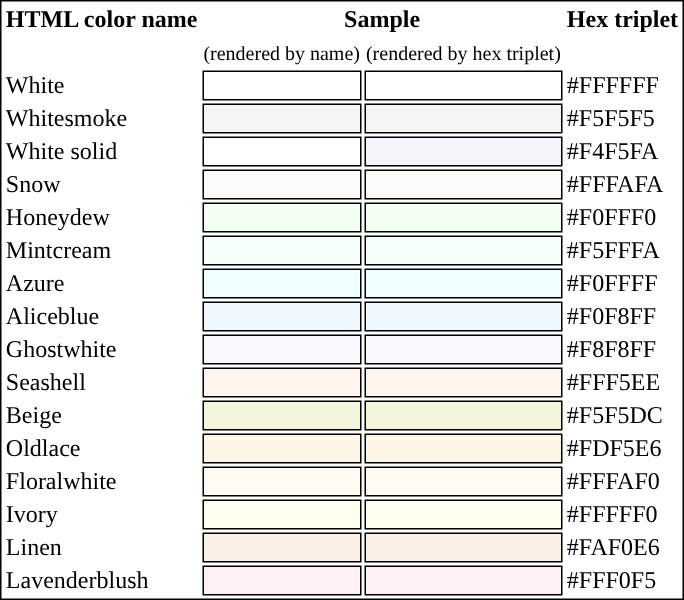<table style="border: 1px solid #000;margin:auto;">
<tr>
<th>HTML color name</th>
<th colspan="2">Sample</th>
<th>Hex triplet</th>
</tr>
<tr>
<td></td>
<td><small>(rendered by name)</small></td>
<td><small>(rendered by hex triplet)</small></td>
</tr>
<tr>
<td>White</td>
<td style="background:White; border: 0.1px solid #000000"></td>
<td style="background:#ffffff; border: 0.1px solid #000000"></td>
<td>#FFFFFF</td>
</tr>
<tr>
<td>Whitesmoke</td>
<td style="background:WhiteSmoke; border: 0.1px solid #000000"></td>
<td style="background:#f5f5f5; border: 0.1px solid #000000"></td>
<td>#F5F5F5</td>
</tr>
<tr>
<td>White solid</td>
<td style="background:WhiteSolid; border: 0.1px solid #000000"></td>
<td style="background:#f4f5fa; border: 0.1px solid #000000"></td>
<td>#F4F5FA</td>
</tr>
<tr>
<td>Snow</td>
<td style="background:Snow; border: 0.1px solid #000000"></td>
<td style="background:#FFFAFA; border: 0.1px solid #000000"></td>
<td>#FFFAFA</td>
</tr>
<tr>
<td>Honeydew</td>
<td style="background:Honeydew; border: 0.1px solid #000000"></td>
<td style="background:#F0FFF0; border: 0.1px solid #000000"></td>
<td>#F0FFF0</td>
</tr>
<tr>
<td>Mintcream</td>
<td style="background:MintCream; border: 0.1px solid #000000"></td>
<td style="background:#F5FFFA; border: 0.1px solid #000000"></td>
<td>#F5FFFA</td>
</tr>
<tr>
<td>Azure</td>
<td style="background:Azure; border: 0.1px solid #000000"></td>
<td style="background:#F0FFFF; border: 0.1px solid #000000"></td>
<td>#F0FFFF</td>
</tr>
<tr>
<td>Aliceblue</td>
<td style="background:AliceBlue; border: 0.1px solid #000000"></td>
<td style="background:#F0F8FF; border: 0.1px solid #000000"></td>
<td>#F0F8FF</td>
</tr>
<tr>
<td>Ghostwhite</td>
<td style="background:GhostWhite; border: 0.1px solid #000000"></td>
<td style="background:#F8F8FF; border: 0.1px solid #000000"></td>
<td>#F8F8FF</td>
</tr>
<tr>
<td>Seashell</td>
<td style="background:Seashell; border: 0.1px solid #000000"></td>
<td style="background:#FFF5EE; border: 0.1px solid #000000"></td>
<td>#FFF5EE</td>
</tr>
<tr>
<td>Beige</td>
<td style="background:Beige; border: 0.1px solid #000000"></td>
<td style="background:#F5F5DC; border: 0.1px solid #000000"></td>
<td>#F5F5DC</td>
</tr>
<tr>
<td>Oldlace</td>
<td style="background:OldLace; border: 0.1px solid #000000"></td>
<td style="background:#FDF5E6; border: 0.1px solid #000000"></td>
<td>#FDF5E6</td>
</tr>
<tr>
<td>Floralwhite</td>
<td style="background:FloralWhite; border: 0.1px solid #000000"></td>
<td style="background:#FFFAF0; border: 0.1px solid #000000"></td>
<td>#FFFAF0</td>
</tr>
<tr>
<td>Ivory</td>
<td style="background:Ivory; border: 0.1px solid #000000"></td>
<td style="background:#FFFFF0; border: 0.1px solid #000000"></td>
<td>#FFFFF0</td>
</tr>
<tr>
<td>Linen</td>
<td style="background:Linen; border: 0.1px solid #000000"></td>
<td style="background:#FAF0E6; border: 0.1px solid #000000"></td>
<td>#FAF0E6</td>
</tr>
<tr>
<td>Lavenderblush</td>
<td style="background:LavenderBlush; border: 0.1px solid #000000"></td>
<td style="background:#FFF0F5; border: 0.1px solid #000000"></td>
<td>#FFF0F5</td>
</tr>
</table>
